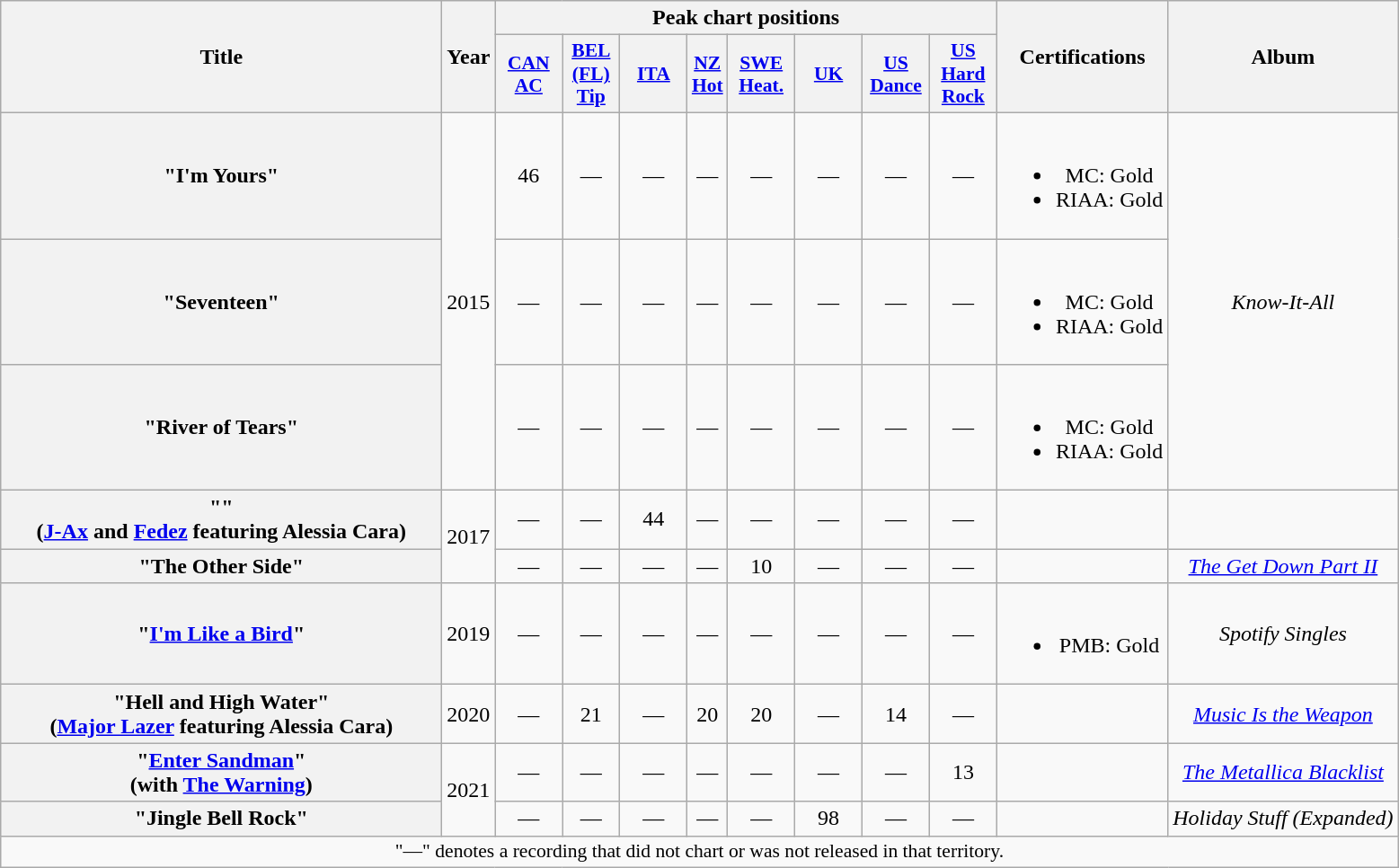<table class="wikitable plainrowheaders" style="text-align:center;">
<tr>
<th scope="col" rowspan="2" style="width:20em;">Title</th>
<th scope="col" rowspan="2" style="width:1em;">Year</th>
<th colspan="8" scope="col">Peak chart positions</th>
<th scope="col" rowspan="2">Certifications</th>
<th scope="col" rowspan="2">Album</th>
</tr>
<tr>
<th scope="col" style="width:3em;font-size:90%;"><a href='#'>CAN<br>AC</a><br></th>
<th scope="col" style="width:2.5em;font-size:90%;"><a href='#'>BEL<br>(FL)<br>Tip</a><br></th>
<th scope="col" style="width:3em;font-size:90%;"><a href='#'>ITA</a><br></th>
<th scope="col" style="width3em;font-size:90%;"><a href='#'>NZ<br>Hot</a><br></th>
<th scope="col" style="width:3em;font-size:90%;"><a href='#'>SWE<br>Heat.</a><br></th>
<th scope="col" style="width:3em;font-size:90%;"><a href='#'>UK</a><br></th>
<th scope="col" style="width:3em;font-size:90%;"><a href='#'>US<br>Dance</a><br></th>
<th scope="col" style="width:3em;font-size:90%;"><a href='#'>US<br>Hard<br>Rock</a><br></th>
</tr>
<tr>
<th scope="row">"I'm Yours"</th>
<td rowspan="3">2015</td>
<td>46</td>
<td>—</td>
<td>—</td>
<td>—</td>
<td>—</td>
<td>—</td>
<td>—</td>
<td>—</td>
<td><br><ul><li>MC: Gold</li><li>RIAA: Gold</li></ul></td>
<td rowspan="3"><em>Know-It-All</em></td>
</tr>
<tr>
<th scope="row">"Seventeen"</th>
<td>—</td>
<td>—</td>
<td>—</td>
<td>—</td>
<td>—</td>
<td>—</td>
<td>—</td>
<td>—</td>
<td><br><ul><li>MC: Gold</li><li>RIAA: Gold</li></ul></td>
</tr>
<tr>
<th scope="row">"River of Tears"</th>
<td>—</td>
<td>—</td>
<td>—</td>
<td>—</td>
<td>—</td>
<td>—</td>
<td>—</td>
<td>—</td>
<td><br><ul><li>MC: Gold</li><li>RIAA: Gold</li></ul></td>
</tr>
<tr>
<th scope="row">""<br><span>(<a href='#'>J-Ax</a> and <a href='#'>Fedez</a> featuring Alessia Cara)</span></th>
<td rowspan="2">2017</td>
<td>—</td>
<td>—</td>
<td>44</td>
<td>—</td>
<td>—</td>
<td>—</td>
<td>—</td>
<td>—</td>
<td></td>
<td></td>
</tr>
<tr>
<th scope="row">"The Other Side"</th>
<td>—</td>
<td>—</td>
<td>—</td>
<td>—</td>
<td>10</td>
<td>—</td>
<td>—</td>
<td>—</td>
<td></td>
<td><em><a href='#'>The Get Down Part II</a></em></td>
</tr>
<tr>
<th scope="row">"<a href='#'>I'm Like a Bird</a>"</th>
<td>2019</td>
<td>—</td>
<td>—</td>
<td>—</td>
<td>—</td>
<td>—</td>
<td>—</td>
<td>—</td>
<td>—</td>
<td><br><ul><li>PMB: Gold</li></ul></td>
<td><em>Spotify Singles</em></td>
</tr>
<tr>
<th scope="row">"Hell and High Water"<br><span>(<a href='#'>Major Lazer</a> featuring Alessia Cara)</span></th>
<td>2020</td>
<td>—</td>
<td>21</td>
<td>—</td>
<td>20</td>
<td>20</td>
<td>—</td>
<td>14</td>
<td>—</td>
<td></td>
<td><em><a href='#'>Music Is the Weapon</a></em></td>
</tr>
<tr>
<th scope="row">"<a href='#'>Enter Sandman</a>"<br><span>(with <a href='#'>The Warning</a>)</span></th>
<td rowspan="2">2021</td>
<td>—</td>
<td>—</td>
<td>—</td>
<td>—</td>
<td>—</td>
<td>—</td>
<td>—</td>
<td>13</td>
<td></td>
<td><em><a href='#'>The Metallica Blacklist</a></em></td>
</tr>
<tr>
<th scope="row">"Jingle Bell Rock"</th>
<td>—</td>
<td>—</td>
<td>—</td>
<td>—</td>
<td>—</td>
<td>98</td>
<td>—</td>
<td>—</td>
<td></td>
<td><em>Holiday Stuff (Expanded)</em></td>
</tr>
<tr>
<td colspan="12" style="font-size:90%">"—" denotes a recording that did not chart or was not released in that territory.</td>
</tr>
</table>
